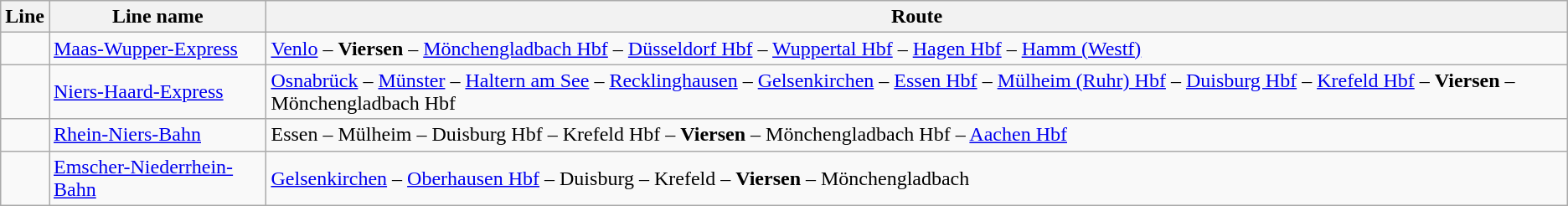<table class="wikitable">
<tr class="hintergrundfarbe5">
<th>Line</th>
<th>Line name</th>
<th>Route</th>
</tr>
<tr>
<td align="center"></td>
<td><a href='#'>Maas-Wupper-Express</a></td>
<td><a href='#'>Venlo</a> – <strong>Viersen</strong> – <a href='#'>Mönchengladbach Hbf</a> – <a href='#'>Düsseldorf Hbf</a> – <a href='#'>Wuppertal Hbf</a> – <a href='#'>Hagen Hbf</a> – <a href='#'>Hamm (Westf)</a></td>
</tr>
<tr>
<td align="center"></td>
<td><a href='#'>Niers-Haard-Express</a></td>
<td><a href='#'>Osnabrück</a> – <a href='#'>Münster</a> – <a href='#'>Haltern am See</a> – <a href='#'>Recklinghausen</a> – <a href='#'>Gelsenkirchen</a> – <a href='#'>Essen Hbf</a> – <a href='#'>Mülheim (Ruhr) Hbf</a> – <a href='#'>Duisburg Hbf</a> – <a href='#'>Krefeld Hbf</a> – <strong>Viersen</strong> – Mönchengladbach Hbf</td>
</tr>
<tr>
<td align="center"></td>
<td><a href='#'>Rhein-Niers-Bahn</a></td>
<td>Essen – Mülheim – Duisburg Hbf – Krefeld Hbf – <strong>Viersen</strong> – Mönchengladbach Hbf – <a href='#'>Aachen Hbf</a></td>
</tr>
<tr>
<td align="center"></td>
<td><a href='#'>Emscher-Niederrhein-Bahn</a></td>
<td><a href='#'>Gelsenkirchen</a> – <a href='#'>Oberhausen Hbf</a> – Duisburg – Krefeld – <strong>Viersen</strong> – Mönchengladbach</td>
</tr>
</table>
